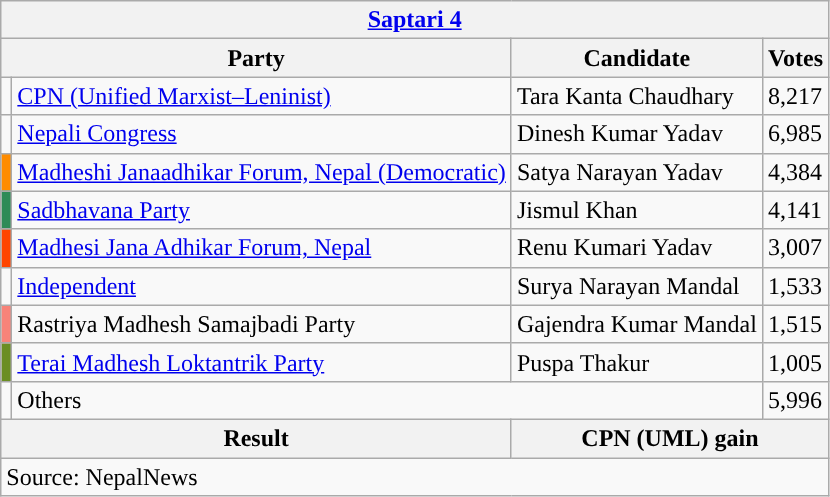<table class="wikitable">
<tr>
<th colspan="4"><a href='#'>Saptari 4</a></th>
</tr>
<tr>
<th colspan="2">Party</th>
<th>Candidate</th>
<th>Votes</th>
</tr>
<tr>
<td style="background-color:"></td>
<td><a href='#'>CPN (Unified Marxist–Leninist)</a></td>
<td>Tara Kanta Chaudhary</td>
<td>8,217</td>
</tr>
<tr>
<td style="background-color:"></td>
<td><a href='#'>Nepali Congress</a></td>
<td>Dinesh Kumar Yadav</td>
<td>6,985</td>
</tr>
<tr>
<td style="background-color:darkorange"></td>
<td><a href='#'>Madheshi Janaadhikar Forum, Nepal (Democratic)</a></td>
<td>Satya Narayan Yadav</td>
<td>4,384</td>
</tr>
<tr>
<td style="background-color:seagreen"></td>
<td><a href='#'>Sadbhavana Party</a></td>
<td>Jismul Khan</td>
<td>4,141</td>
</tr>
<tr>
<td style="background-color:orangered"></td>
<td><a href='#'>Madhesi Jana Adhikar Forum, Nepal</a></td>
<td>Renu Kumari Yadav</td>
<td>3,007</td>
</tr>
<tr>
<td style="background-color:"></td>
<td><a href='#'>Independent</a></td>
<td>Surya Narayan Mandal</td>
<td>1,533</td>
</tr>
<tr>
<td style="background-color:#F88379"></td>
<td>Rastriya Madhesh Samajbadi Party</td>
<td>Gajendra Kumar Mandal</td>
<td>1,515</td>
</tr>
<tr>
<td style="background-color:olivedrab"></td>
<td><a href='#'>Terai Madhesh Loktantrik Party</a></td>
<td>Puspa Thakur</td>
<td>1,005</td>
</tr>
<tr>
<td></td>
<td colspan="2">Others</td>
<td>5,996</td>
</tr>
<tr>
<th colspan="2">Result</th>
<th colspan="2">CPN (UML) gain</th>
</tr>
<tr>
<td colspan="4">Source: NepalNews</td>
</tr>
</table>
